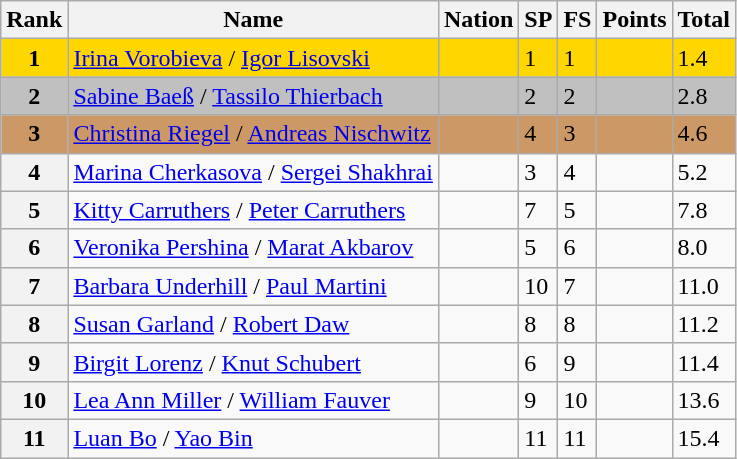<table class="wikitable">
<tr>
<th>Rank</th>
<th>Name</th>
<th>Nation</th>
<th>SP</th>
<th>FS</th>
<th>Points</th>
<th>Total</th>
</tr>
<tr bgcolor=gold>
<td align=center><strong>1</strong></td>
<td><a href='#'>Irina Vorobieva</a> / <a href='#'>Igor Lisovski</a></td>
<td></td>
<td>1</td>
<td>1</td>
<td></td>
<td>1.4</td>
</tr>
<tr bgcolor=silver>
<td align=center><strong>2</strong></td>
<td><a href='#'>Sabine Baeß</a> / <a href='#'>Tassilo Thierbach</a></td>
<td></td>
<td>2</td>
<td>2</td>
<td></td>
<td>2.8</td>
</tr>
<tr bgcolor=cc9966>
<td align=center><strong>3</strong></td>
<td><a href='#'>Christina Riegel</a> / <a href='#'>Andreas Nischwitz</a></td>
<td></td>
<td>4</td>
<td>3</td>
<td></td>
<td>4.6</td>
</tr>
<tr>
<th>4</th>
<td><a href='#'>Marina Cherkasova</a> / <a href='#'>Sergei Shakhrai</a></td>
<td></td>
<td>3</td>
<td>4</td>
<td></td>
<td>5.2</td>
</tr>
<tr>
<th>5</th>
<td><a href='#'>Kitty Carruthers</a> / <a href='#'>Peter Carruthers</a></td>
<td></td>
<td>7</td>
<td>5</td>
<td></td>
<td>7.8</td>
</tr>
<tr>
<th>6</th>
<td><a href='#'>Veronika Pershina</a> / <a href='#'>Marat Akbarov</a></td>
<td></td>
<td>5</td>
<td>6</td>
<td></td>
<td>8.0</td>
</tr>
<tr>
<th>7</th>
<td><a href='#'>Barbara Underhill</a> / <a href='#'>Paul Martini</a></td>
<td></td>
<td>10</td>
<td>7</td>
<td></td>
<td>11.0</td>
</tr>
<tr>
<th>8</th>
<td><a href='#'>Susan Garland</a> / <a href='#'>Robert Daw</a></td>
<td></td>
<td>8</td>
<td>8</td>
<td></td>
<td>11.2</td>
</tr>
<tr>
<th>9</th>
<td><a href='#'>Birgit Lorenz</a> / <a href='#'>Knut Schubert</a></td>
<td></td>
<td>6</td>
<td>9</td>
<td></td>
<td>11.4</td>
</tr>
<tr>
<th>10</th>
<td><a href='#'>Lea Ann Miller</a> / <a href='#'>William Fauver</a></td>
<td></td>
<td>9</td>
<td>10</td>
<td></td>
<td>13.6</td>
</tr>
<tr>
<th>11</th>
<td><a href='#'>Luan Bo</a> / <a href='#'>Yao Bin</a></td>
<td></td>
<td>11</td>
<td>11</td>
<td></td>
<td>15.4</td>
</tr>
</table>
